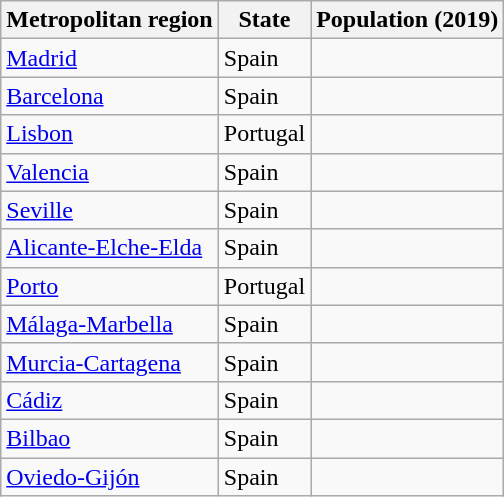<table class="wikitable">
<tr>
<th>Metropolitan region</th>
<th>State</th>
<th>Population (2019)</th>
</tr>
<tr>
<td><a href='#'>Madrid</a></td>
<td>Spain</td>
<td align="right"></td>
</tr>
<tr>
<td><a href='#'>Barcelona</a></td>
<td>Spain</td>
<td align="right"></td>
</tr>
<tr>
<td><a href='#'>Lisbon</a></td>
<td>Portugal</td>
<td align="right"></td>
</tr>
<tr>
<td><a href='#'>Valencia</a></td>
<td>Spain</td>
<td align="right"></td>
</tr>
<tr>
<td><a href='#'>Seville</a></td>
<td>Spain</td>
<td align="right"></td>
</tr>
<tr>
<td><a href='#'>Alicante-Elche-Elda</a></td>
<td>Spain</td>
<td align = "right"></td>
</tr>
<tr>
<td><a href='#'>Porto</a></td>
<td>Portugal</td>
<td align="right"></td>
</tr>
<tr>
<td><a href='#'>Málaga-Marbella</a></td>
<td>Spain</td>
<td align="right"></td>
</tr>
<tr>
<td><a href='#'>Murcia-Cartagena</a></td>
<td>Spain</td>
<td align= "right"></td>
</tr>
<tr>
<td><a href='#'>Cádiz</a></td>
<td>Spain</td>
<td align="right"></td>
</tr>
<tr>
<td><a href='#'>Bilbao</a></td>
<td>Spain</td>
<td align = "right"></td>
</tr>
<tr>
<td><a href='#'>Oviedo-Gijón</a></td>
<td>Spain</td>
<td align = "right"></td>
</tr>
</table>
